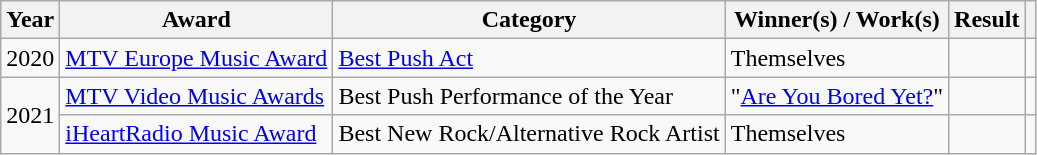<table class="wikitable sortable plainrowheaders">
<tr>
<th>Year</th>
<th>Award</th>
<th>Category</th>
<th>Winner(s) / Work(s)</th>
<th>Result</th>
<th class="unsortable"></th>
</tr>
<tr>
<td style="text-align:center;">2020</td>
<td><a href='#'>MTV Europe Music Award</a></td>
<td><a href='#'>Best Push Act</a></td>
<td>Themselves</td>
<td></td>
<td style="text-align:center;"></td>
</tr>
<tr>
<td rowspan="2" style="text-align:center;">2021</td>
<td><a href='#'>MTV Video Music Awards</a></td>
<td>Best Push Performance of the Year</td>
<td>"<a href='#'>Are You Bored Yet?</a>" </td>
<td></td>
<td style="text-align:center;"></td>
</tr>
<tr>
<td><a href='#'>iHeartRadio Music Award</a></td>
<td>Best New Rock/Alternative Rock Artist</td>
<td>Themselves</td>
<td></td>
<td style="text-align:center;"></td>
</tr>
</table>
